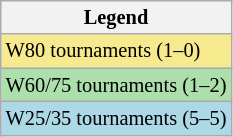<table class=wikitable style="font-size:85%">
<tr>
<th>Legend</th>
</tr>
<tr style="background:#f7e98e;">
<td>W80 tournaments (1–0)</td>
</tr>
<tr style="background:#addfad;">
<td>W60/75 tournaments (1–2)</td>
</tr>
<tr style="background:lightblue;">
<td>W25/35 tournaments (5–5)</td>
</tr>
</table>
